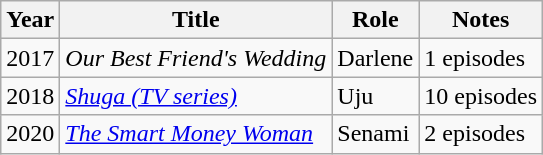<table class="wikitable">
<tr>
<th>Year</th>
<th>Title</th>
<th>Role</th>
<th>Notes</th>
</tr>
<tr>
<td>2017</td>
<td><em>Our Best Friend's Wedding</em></td>
<td>Darlene</td>
<td>1 episodes</td>
</tr>
<tr>
<td>2018</td>
<td><em><a href='#'>Shuga (TV series)</a></em></td>
<td>Uju</td>
<td>10 episodes</td>
</tr>
<tr>
<td>2020</td>
<td><em><a href='#'>The Smart Money Woman</a></em></td>
<td>Senami</td>
<td>2 episodes</td>
</tr>
</table>
